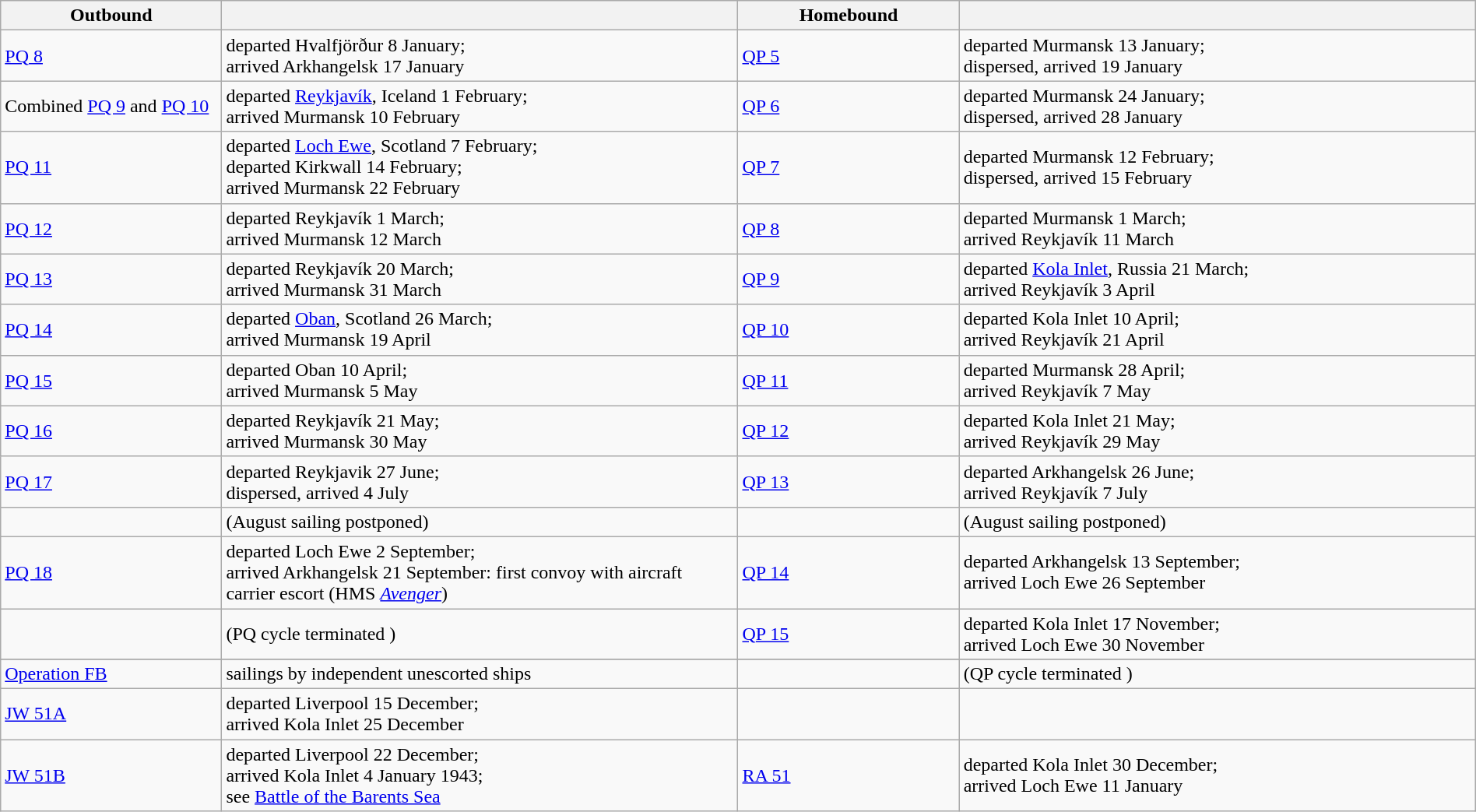<table class="wikitable" width="100%">
<tr>
<th width="15%">Outbound</th>
<th width="35%"></th>
<th width="15%">Homebound</th>
<th width="35%"></th>
</tr>
<tr>
<td><a href='#'>PQ 8</a></td>
<td>departed Hvalfjörður 8 January;<br>arrived Arkhangelsk 17 January</td>
<td><a href='#'>QP 5</a></td>
<td>departed Murmansk 13 January;<br>dispersed, arrived 19 January</td>
</tr>
<tr>
<td>Combined <a href='#'>PQ 9</a> and <a href='#'>PQ 10</a></td>
<td>departed <a href='#'>Reykjavík</a>, Iceland 1 February;<br>arrived Murmansk 10 February</td>
<td><a href='#'>QP 6</a></td>
<td>departed Murmansk 24 January;<br>dispersed, arrived 28 January</td>
</tr>
<tr>
<td><a href='#'>PQ 11</a></td>
<td>departed <a href='#'>Loch Ewe</a>, Scotland 7 February;<br>departed Kirkwall 14 February;<br>arrived Murmansk 22 February</td>
<td><a href='#'>QP 7</a></td>
<td>departed Murmansk 12 February;<br>dispersed, arrived 15 February</td>
</tr>
<tr>
<td><a href='#'>PQ 12</a></td>
<td>departed Reykjavík 1 March;<br>arrived Murmansk 12 March</td>
<td><a href='#'>QP 8</a></td>
<td>departed Murmansk 1 March;<br>arrived Reykjavík 11 March</td>
</tr>
<tr>
<td><a href='#'>PQ 13</a></td>
<td>departed Reykjavík 20 March;<br>arrived Murmansk 31 March</td>
<td><a href='#'>QP 9</a></td>
<td>departed <a href='#'>Kola Inlet</a>, Russia 21 March;<br>arrived Reykjavík 3 April</td>
</tr>
<tr>
<td><a href='#'>PQ 14</a></td>
<td>departed <a href='#'>Oban</a>, Scotland 26 March;<br>arrived Murmansk 19 April</td>
<td><a href='#'>QP 10</a></td>
<td>departed Kola Inlet 10 April;<br>arrived Reykjavík 21 April</td>
</tr>
<tr>
<td><a href='#'>PQ 15</a></td>
<td>departed Oban 10 April;<br>arrived Murmansk 5 May</td>
<td><a href='#'>QP 11</a></td>
<td>departed Murmansk 28 April;<br>arrived Reykjavík 7 May</td>
</tr>
<tr>
<td><a href='#'>PQ 16</a></td>
<td>departed Reykjavík 21 May;<br>arrived Murmansk 30 May</td>
<td><a href='#'>QP 12</a></td>
<td>departed Kola Inlet 21 May;<br>arrived Reykjavík 29 May</td>
</tr>
<tr>
<td><a href='#'>PQ 17</a></td>
<td>departed Reykjavik 27 June;<br>dispersed, arrived 4 July</td>
<td><a href='#'>QP 13</a></td>
<td>departed Arkhangelsk 26 June;<br>arrived Reykjavík 7 July</td>
</tr>
<tr>
<td></td>
<td>(August sailing postponed)</td>
<td></td>
<td>(August sailing postponed)</td>
</tr>
<tr>
<td><a href='#'>PQ 18</a></td>
<td>departed Loch Ewe 2 September;<br>arrived Arkhangelsk 21 September: first convoy with aircraft carrier escort (HMS <a href='#'><em>Avenger</em></a>)</td>
<td><a href='#'>QP 14</a></td>
<td>departed Arkhangelsk 13 September;<br>arrived Loch Ewe 26 September</td>
</tr>
<tr>
<td></td>
<td>(PQ cycle terminated )</td>
<td><a href='#'>QP 15</a></td>
<td>departed Kola Inlet 17 November;<br>arrived Loch Ewe 30 November</td>
</tr>
<tr>
</tr>
<tr>
<td><a href='#'>Operation FB</a></td>
<td>sailings by independent unescorted ships</td>
<td></td>
<td>(QP cycle terminated )</td>
</tr>
<tr>
<td><a href='#'>JW 51A</a></td>
<td>departed Liverpool 15 December;<br>arrived Kola Inlet 25 December</td>
<td></td>
<td></td>
</tr>
<tr>
<td><a href='#'>JW 51B</a></td>
<td>departed Liverpool 22 December;<br>arrived Kola Inlet 4 January 1943;<br>see <a href='#'>Battle of the Barents Sea</a></td>
<td><a href='#'>RA 51</a></td>
<td>departed Kola Inlet 30 December;<br>arrived Loch Ewe 11 January</td>
</tr>
</table>
